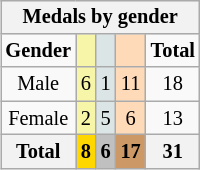<table class="wikitable" style="font-size:85%; float:right">
<tr style="background:#efefef;">
<th colspan=5><strong>Medals by gender</strong></th>
</tr>
<tr align=center>
<td><strong>Gender</strong></td>
<td style="background:#f7f6a8;"></td>
<td style="background:#dce5e5;"></td>
<td style="background:#ffdab9;"></td>
<td><strong>Total</strong></td>
</tr>
<tr align=center>
<td>Male</td>
<td style="background:#F7F6A8;">6</td>
<td style="background:#DCE5E5;">1</td>
<td style="background:#FFDAB9;">11</td>
<td>18</td>
</tr>
<tr align=center>
<td>Female</td>
<td style="background:#F7F6A8;">2</td>
<td style="background:#DCE5E5;">5</td>
<td style="background:#FFDAB9;">6</td>
<td>13</td>
</tr>
<tr align=center>
<th><strong>Total</strong></th>
<th style="background:gold;"><strong>8</strong></th>
<th style="background:silver;"><strong>6</strong></th>
<th style="background:#c96;"><strong>17</strong></th>
<th><strong>31</strong></th>
</tr>
</table>
